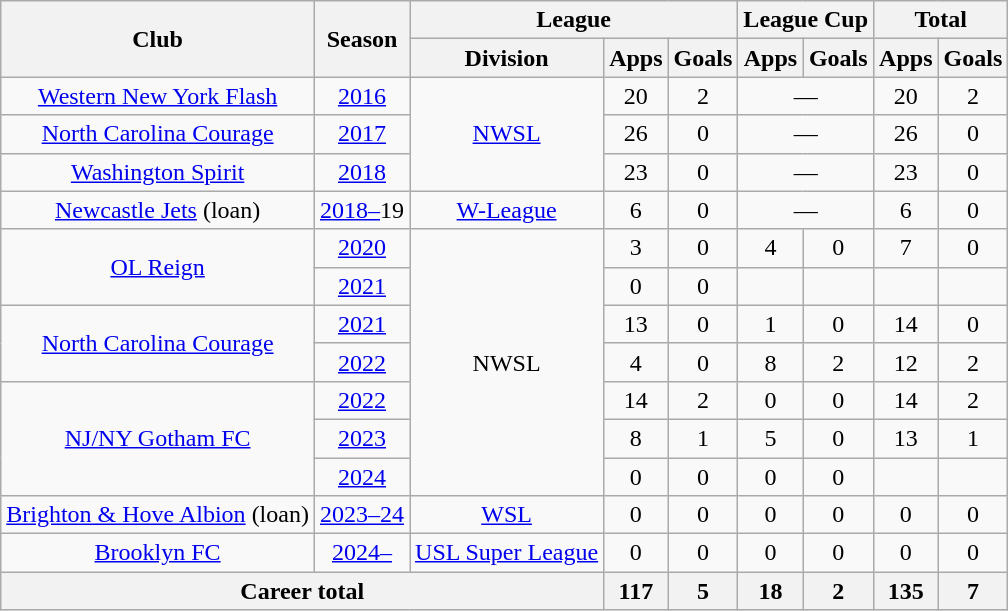<table class="wikitable" style="text-align:center">
<tr>
<th rowspan="2">Club</th>
<th rowspan="2">Season</th>
<th colspan="3">League</th>
<th colspan="2">League Cup</th>
<th colspan="2">Total</th>
</tr>
<tr>
<th>Division</th>
<th>Apps</th>
<th>Goals</th>
<th>Apps</th>
<th>Goals</th>
<th>Apps</th>
<th>Goals</th>
</tr>
<tr>
<td><a href='#'>Western New York Flash</a></td>
<td><a href='#'>2016</a></td>
<td rowspan="3"><a href='#'>NWSL</a></td>
<td>20</td>
<td>2</td>
<td colspan="2">—</td>
<td>20</td>
<td>2</td>
</tr>
<tr>
<td><a href='#'>North Carolina Courage</a></td>
<td><a href='#'>2017</a></td>
<td>26</td>
<td>0</td>
<td colspan="2">—</td>
<td>26</td>
<td>0</td>
</tr>
<tr>
<td><a href='#'>Washington Spirit</a></td>
<td><a href='#'>2018</a></td>
<td>23</td>
<td>0</td>
<td colspan="2">—</td>
<td>23</td>
<td>0</td>
</tr>
<tr>
<td><a href='#'>Newcastle Jets</a> (loan)</td>
<td><a href='#'>2018</a><a href='#'>–</a>19</td>
<td><a href='#'>W-League</a></td>
<td>6</td>
<td>0</td>
<td colspan="2">—</td>
<td>6</td>
<td>0</td>
</tr>
<tr>
<td rowspan="2"><a href='#'>OL Reign</a></td>
<td><a href='#'>2020</a></td>
<td rowspan="7">NWSL</td>
<td>3</td>
<td>0</td>
<td>4</td>
<td>0</td>
<td>7</td>
<td>0</td>
</tr>
<tr>
<td><a href='#'>2021</a></td>
<td>0</td>
<td>0</td>
<td></td>
<td></td>
<td></td>
<td></td>
</tr>
<tr>
<td rowspan="2"><a href='#'>North Carolina Courage</a></td>
<td><a href='#'>2021</a></td>
<td>13</td>
<td>0</td>
<td>1</td>
<td>0</td>
<td>14</td>
<td>0</td>
</tr>
<tr>
<td><a href='#'>2022</a></td>
<td>4</td>
<td>0</td>
<td>8</td>
<td>2</td>
<td>12</td>
<td>2</td>
</tr>
<tr>
<td rowspan="3"><a href='#'>NJ/NY Gotham FC</a></td>
<td><a href='#'>2022</a></td>
<td>14</td>
<td>2</td>
<td>0</td>
<td>0</td>
<td>14</td>
<td>2</td>
</tr>
<tr>
<td><a href='#'>2023</a></td>
<td>8</td>
<td>1</td>
<td>5</td>
<td>0</td>
<td>13</td>
<td>1</td>
</tr>
<tr>
<td><a href='#'>2024</a></td>
<td>0</td>
<td>0</td>
<td>0</td>
<td>0</td>
<td></td>
<td></td>
</tr>
<tr>
<td><a href='#'>Brighton & Hove Albion</a> (loan)</td>
<td><a href='#'>2023–24</a></td>
<td><a href='#'>WSL</a></td>
<td>0</td>
<td>0</td>
<td>0</td>
<td>0</td>
<td>0</td>
<td>0</td>
</tr>
<tr>
<td><a href='#'>Brooklyn FC</a></td>
<td><a href='#'>2024–</a></td>
<td><a href='#'>USL Super League</a></td>
<td>0</td>
<td>0</td>
<td>0</td>
<td>0</td>
<td>0</td>
<td>0</td>
</tr>
<tr>
<th colspan="3">Career total</th>
<th>117</th>
<th>5</th>
<th>18</th>
<th>2</th>
<th>135</th>
<th>7</th>
</tr>
</table>
